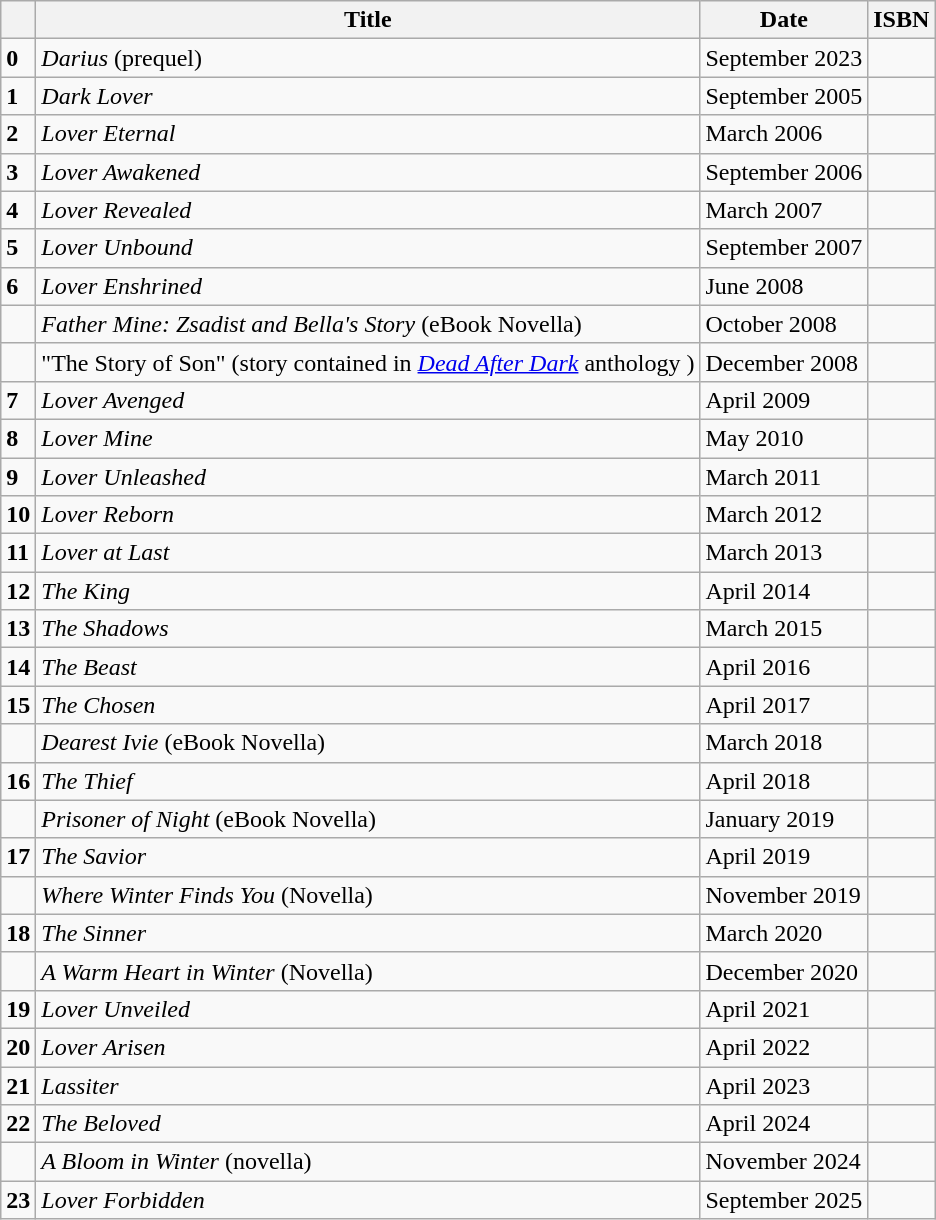<table class="wikitable">
<tr>
<th></th>
<th>Title</th>
<th>Date</th>
<th>ISBN</th>
</tr>
<tr>
<td><strong>0</strong></td>
<td><em>Darius</em> (prequel)</td>
<td>September 2023</td>
<td></td>
</tr>
<tr>
<td><strong>1</strong></td>
<td><em>Dark Lover</em></td>
<td>September 2005</td>
<td></td>
</tr>
<tr>
<td><strong>2</strong></td>
<td><em>Lover Eternal</em></td>
<td>March 2006</td>
<td></td>
</tr>
<tr>
<td><strong>3</strong></td>
<td><em>Lover Awakened</em></td>
<td>September 2006</td>
<td></td>
</tr>
<tr>
<td><strong>4</strong></td>
<td><em>Lover Revealed</em></td>
<td>March 2007</td>
<td></td>
</tr>
<tr>
<td><strong>5</strong></td>
<td><em>Lover Unbound</em></td>
<td>September 2007</td>
<td></td>
</tr>
<tr>
<td><strong>6</strong></td>
<td><em>Lover Enshrined</em></td>
<td>June 2008</td>
<td></td>
</tr>
<tr>
<td></td>
<td><em>Father Mine: Zsadist and Bella's Story</em> (eBook Novella)</td>
<td>October 2008</td>
<td></td>
</tr>
<tr>
<td></td>
<td>"The Story of Son" (story contained in <a href='#'><em>Dead After Dark</em></a> anthology )</td>
<td>December 2008</td>
<td></td>
</tr>
<tr>
<td><strong>7</strong></td>
<td><em>Lover Avenged</em></td>
<td>April 2009</td>
<td></td>
</tr>
<tr>
<td><strong>8</strong></td>
<td><em>Lover Mine</em></td>
<td>May 2010</td>
<td></td>
</tr>
<tr>
<td><strong>9</strong></td>
<td><em>Lover Unleashed</em></td>
<td>March 2011</td>
<td></td>
</tr>
<tr>
<td><strong>10</strong></td>
<td><em>Lover Reborn</em></td>
<td>March 2012</td>
<td></td>
</tr>
<tr>
<td><strong>11</strong></td>
<td><em>Lover at Last</em></td>
<td>March 2013</td>
<td></td>
</tr>
<tr>
<td><strong>12</strong></td>
<td><em>The King</em></td>
<td>April 2014</td>
<td></td>
</tr>
<tr>
<td><strong>13</strong></td>
<td><em>The Shadows</em></td>
<td>March 2015</td>
<td></td>
</tr>
<tr>
<td><strong>14</strong></td>
<td><em>The Beast</em></td>
<td>April 2016</td>
<td></td>
</tr>
<tr>
<td><strong>15</strong></td>
<td><em>The Chosen</em></td>
<td>April 2017</td>
<td></td>
</tr>
<tr>
<td></td>
<td><em>Dearest Ivie</em> (eBook Novella)</td>
<td>March 2018</td>
<td></td>
</tr>
<tr>
<td><strong>16</strong></td>
<td><em>The Thief</em></td>
<td>April 2018</td>
<td></td>
</tr>
<tr>
<td></td>
<td><em>Prisoner of Night</em> (eBook Novella)</td>
<td>January 2019</td>
<td></td>
</tr>
<tr>
<td><strong>17</strong></td>
<td><em>The Savior</em></td>
<td>April 2019</td>
<td></td>
</tr>
<tr>
<td></td>
<td><em>Where Winter Finds You</em> (Novella)</td>
<td>November 2019</td>
<td></td>
</tr>
<tr>
<td><strong>18</strong></td>
<td><em>The Sinner</em></td>
<td>March 2020</td>
<td></td>
</tr>
<tr>
<td></td>
<td><em>A Warm Heart in Winter</em> (Novella)</td>
<td>December 2020</td>
<td></td>
</tr>
<tr>
<td><strong>19</strong></td>
<td><em>Lover Unveiled</em></td>
<td>April 2021</td>
<td></td>
</tr>
<tr>
<td><strong>20</strong></td>
<td><em>Lover Arisen</em></td>
<td>April 2022</td>
<td></td>
</tr>
<tr>
<td><strong>21</strong></td>
<td><em>Lassiter</em></td>
<td>April 2023</td>
<td></td>
</tr>
<tr>
<td><strong>22</strong></td>
<td><em>The Beloved</em></td>
<td>April 2024</td>
<td></td>
</tr>
<tr>
<td></td>
<td><em>A Bloom in Winter</em> (novella)</td>
<td>November 2024</td>
<td></td>
</tr>
<tr>
<td><strong>23</strong></td>
<td><em>Lover Forbidden</em></td>
<td>September 2025</td>
<td></td>
</tr>
</table>
